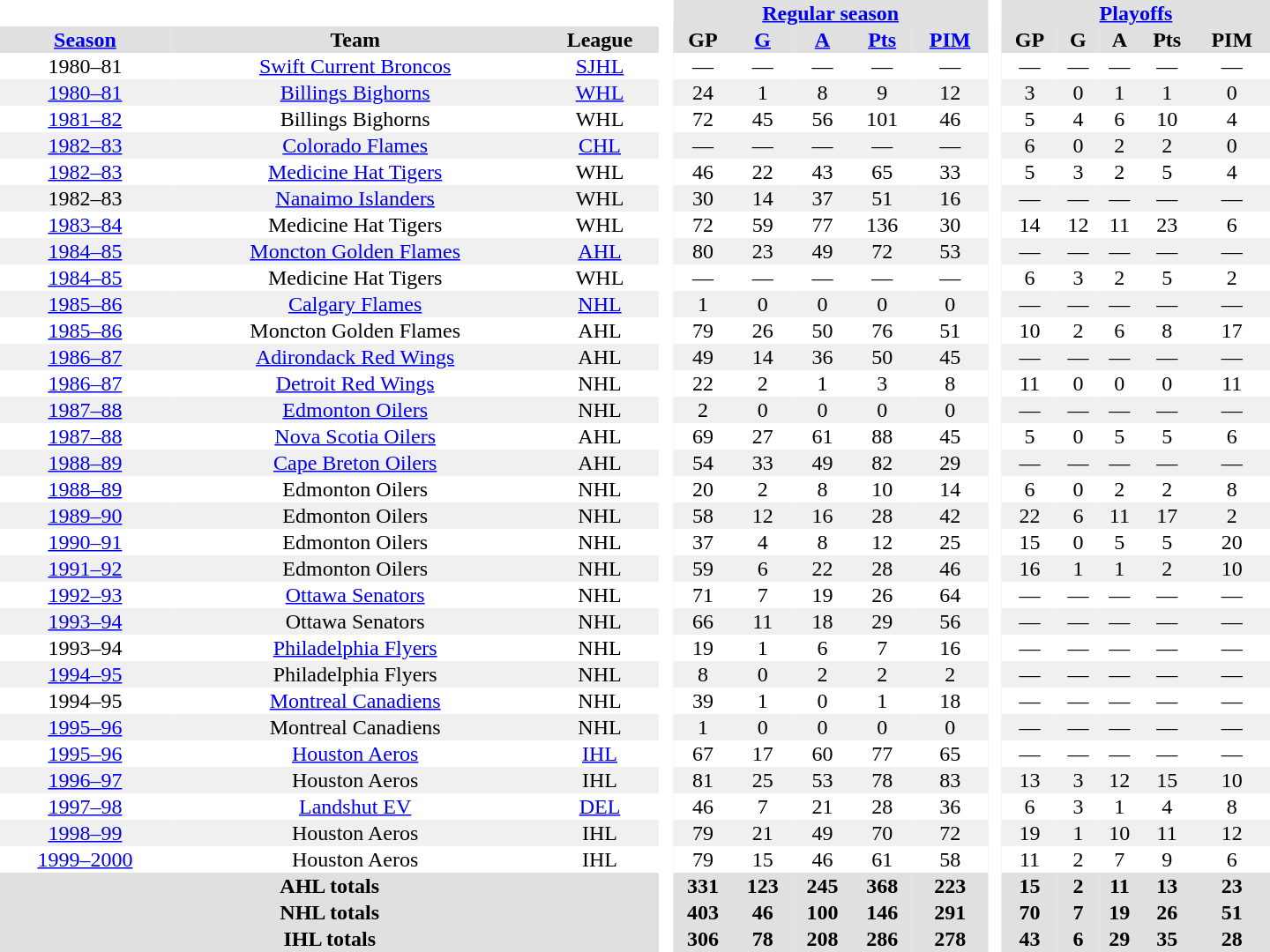<table border="0" cellpadding="1" cellspacing="0" style="text-align:center; width:60em">
<tr bgcolor="#e0e0e0">
<th colspan="3" bgcolor="#ffffff"> </th>
<th rowspan="99" bgcolor="#ffffff"> </th>
<th colspan="5"><a href='#'>Regular season</a></th>
<th rowspan="99" bgcolor="#ffffff"> </th>
<th colspan="5"><a href='#'>Playoffs</a></th>
</tr>
<tr bgcolor="#e0e0e0">
<th><a href='#'>Season</a></th>
<th>Team</th>
<th>League</th>
<th>GP</th>
<th><a href='#'>G</a></th>
<th><a href='#'>A</a></th>
<th><a href='#'>Pts</a></th>
<th><a href='#'>PIM</a></th>
<th>GP</th>
<th>G</th>
<th>A</th>
<th>Pts</th>
<th>PIM</th>
</tr>
<tr>
<td>1980–81</td>
<td><a href='#'>Swift Current Broncos</a></td>
<td><a href='#'>SJHL</a></td>
<td>—</td>
<td>—</td>
<td>—</td>
<td>—</td>
<td>—</td>
<td>—</td>
<td>—</td>
<td>—</td>
<td>—</td>
<td>—</td>
</tr>
<tr bgcolor="#f0f0f0">
<td><a href='#'>1980–81</a></td>
<td><a href='#'>Billings Bighorns</a></td>
<td><a href='#'>WHL</a></td>
<td>24</td>
<td>1</td>
<td>8</td>
<td>9</td>
<td>12</td>
<td>3</td>
<td>0</td>
<td>1</td>
<td>1</td>
<td>0</td>
</tr>
<tr>
<td><a href='#'>1981–82</a></td>
<td>Billings Bighorns</td>
<td>WHL</td>
<td>72</td>
<td>45</td>
<td>56</td>
<td>101</td>
<td>46</td>
<td>5</td>
<td>4</td>
<td>6</td>
<td>10</td>
<td>4</td>
</tr>
<tr bgcolor="#f0f0f0">
<td><a href='#'>1982–83</a></td>
<td><a href='#'>Colorado Flames</a></td>
<td><a href='#'>CHL</a></td>
<td>—</td>
<td>—</td>
<td>—</td>
<td>—</td>
<td>—</td>
<td>6</td>
<td>0</td>
<td>2</td>
<td>2</td>
<td>0</td>
</tr>
<tr>
<td><a href='#'>1982–83</a></td>
<td><a href='#'>Medicine Hat Tigers</a></td>
<td>WHL</td>
<td>46</td>
<td>22</td>
<td>43</td>
<td>65</td>
<td>33</td>
<td>5</td>
<td>3</td>
<td>2</td>
<td>5</td>
<td>4</td>
</tr>
<tr bgcolor="#f0f0f0">
<td>1982–83</td>
<td><a href='#'>Nanaimo Islanders</a></td>
<td>WHL</td>
<td>30</td>
<td>14</td>
<td>37</td>
<td>51</td>
<td>16</td>
<td>—</td>
<td>—</td>
<td>—</td>
<td>—</td>
<td>—</td>
</tr>
<tr>
<td><a href='#'>1983–84</a></td>
<td>Medicine Hat Tigers</td>
<td>WHL</td>
<td>72</td>
<td>59</td>
<td>77</td>
<td>136</td>
<td>30</td>
<td>14</td>
<td>12</td>
<td>11</td>
<td>23</td>
<td>6</td>
</tr>
<tr bgcolor="#f0f0f0">
<td><a href='#'>1984–85</a></td>
<td><a href='#'>Moncton Golden Flames</a></td>
<td><a href='#'>AHL</a></td>
<td>80</td>
<td>23</td>
<td>49</td>
<td>72</td>
<td>53</td>
<td>—</td>
<td>—</td>
<td>—</td>
<td>—</td>
<td>—</td>
</tr>
<tr>
<td><a href='#'>1984–85</a></td>
<td>Medicine Hat Tigers</td>
<td>WHL</td>
<td>—</td>
<td>—</td>
<td>—</td>
<td>—</td>
<td>—</td>
<td>6</td>
<td>3</td>
<td>2</td>
<td>5</td>
<td>2</td>
</tr>
<tr bgcolor="#f0f0f0">
<td><a href='#'>1985–86</a></td>
<td><a href='#'>Calgary Flames</a></td>
<td><a href='#'>NHL</a></td>
<td>1</td>
<td>0</td>
<td>0</td>
<td>0</td>
<td>0</td>
<td>—</td>
<td>—</td>
<td>—</td>
<td>—</td>
<td>—</td>
</tr>
<tr>
<td><a href='#'>1985–86</a></td>
<td>Moncton Golden Flames</td>
<td>AHL</td>
<td>79</td>
<td>26</td>
<td>50</td>
<td>76</td>
<td>51</td>
<td>10</td>
<td>2</td>
<td>6</td>
<td>8</td>
<td>17</td>
</tr>
<tr bgcolor="#f0f0f0">
<td><a href='#'>1986–87</a></td>
<td><a href='#'>Adirondack Red Wings</a></td>
<td>AHL</td>
<td>49</td>
<td>14</td>
<td>36</td>
<td>50</td>
<td>45</td>
<td>—</td>
<td>—</td>
<td>—</td>
<td>—</td>
<td>—</td>
</tr>
<tr>
<td><a href='#'>1986–87</a></td>
<td><a href='#'>Detroit Red Wings</a></td>
<td>NHL</td>
<td>22</td>
<td>2</td>
<td>1</td>
<td>3</td>
<td>8</td>
<td>11</td>
<td>0</td>
<td>0</td>
<td>0</td>
<td>11</td>
</tr>
<tr bgcolor="#f0f0f0">
<td><a href='#'>1987–88</a></td>
<td><a href='#'>Edmonton Oilers</a></td>
<td>NHL</td>
<td>2</td>
<td>0</td>
<td>0</td>
<td>0</td>
<td>0</td>
<td>—</td>
<td>—</td>
<td>—</td>
<td>—</td>
<td>—</td>
</tr>
<tr>
<td><a href='#'>1987–88</a></td>
<td><a href='#'>Nova Scotia Oilers</a></td>
<td>AHL</td>
<td>69</td>
<td>27</td>
<td>61</td>
<td>88</td>
<td>45</td>
<td>5</td>
<td>0</td>
<td>5</td>
<td>5</td>
<td>6</td>
</tr>
<tr bgcolor="#f0f0f0">
<td><a href='#'>1988–89</a></td>
<td><a href='#'>Cape Breton Oilers</a></td>
<td>AHL</td>
<td>54</td>
<td>33</td>
<td>49</td>
<td>82</td>
<td>29</td>
<td>—</td>
<td>—</td>
<td>—</td>
<td>—</td>
<td>—</td>
</tr>
<tr>
<td><a href='#'>1988–89</a></td>
<td>Edmonton Oilers</td>
<td>NHL</td>
<td>20</td>
<td>2</td>
<td>8</td>
<td>10</td>
<td>14</td>
<td>6</td>
<td>0</td>
<td>2</td>
<td>2</td>
<td>8</td>
</tr>
<tr bgcolor="#f0f0f0">
<td><a href='#'>1989–90</a></td>
<td>Edmonton Oilers</td>
<td>NHL</td>
<td>58</td>
<td>12</td>
<td>16</td>
<td>28</td>
<td>42</td>
<td>22</td>
<td>6</td>
<td>11</td>
<td>17</td>
<td>2</td>
</tr>
<tr>
<td><a href='#'>1990–91</a></td>
<td>Edmonton Oilers</td>
<td>NHL</td>
<td>37</td>
<td>4</td>
<td>8</td>
<td>12</td>
<td>25</td>
<td>15</td>
<td>0</td>
<td>5</td>
<td>5</td>
<td>20</td>
</tr>
<tr bgcolor="#f0f0f0">
<td><a href='#'>1991–92</a></td>
<td>Edmonton Oilers</td>
<td>NHL</td>
<td>59</td>
<td>6</td>
<td>22</td>
<td>28</td>
<td>46</td>
<td>16</td>
<td>1</td>
<td>1</td>
<td>2</td>
<td>10</td>
</tr>
<tr>
<td><a href='#'>1992–93</a></td>
<td><a href='#'>Ottawa Senators</a></td>
<td>NHL</td>
<td>71</td>
<td>7</td>
<td>19</td>
<td>26</td>
<td>64</td>
<td>—</td>
<td>—</td>
<td>—</td>
<td>—</td>
<td>—</td>
</tr>
<tr bgcolor="#f0f0f0">
<td><a href='#'>1993–94</a></td>
<td>Ottawa Senators</td>
<td>NHL</td>
<td>66</td>
<td>11</td>
<td>18</td>
<td>29</td>
<td>56</td>
<td>—</td>
<td>—</td>
<td>—</td>
<td>—</td>
<td>—</td>
</tr>
<tr>
<td>1993–94</td>
<td><a href='#'>Philadelphia Flyers</a></td>
<td>NHL</td>
<td>19</td>
<td>1</td>
<td>6</td>
<td>7</td>
<td>16</td>
<td>—</td>
<td>—</td>
<td>—</td>
<td>—</td>
<td>—</td>
</tr>
<tr bgcolor="#f0f0f0">
<td><a href='#'>1994–95</a></td>
<td>Philadelphia Flyers</td>
<td>NHL</td>
<td>8</td>
<td>0</td>
<td>2</td>
<td>2</td>
<td>2</td>
<td>—</td>
<td>—</td>
<td>—</td>
<td>—</td>
<td>—</td>
</tr>
<tr>
<td>1994–95</td>
<td><a href='#'>Montreal Canadiens</a></td>
<td>NHL</td>
<td>39</td>
<td>1</td>
<td>0</td>
<td>1</td>
<td>18</td>
<td>—</td>
<td>—</td>
<td>—</td>
<td>—</td>
<td>—</td>
</tr>
<tr bgcolor="#f0f0f0">
<td><a href='#'>1995–96</a></td>
<td>Montreal Canadiens</td>
<td>NHL</td>
<td>1</td>
<td>0</td>
<td>0</td>
<td>0</td>
<td>0</td>
<td>—</td>
<td>—</td>
<td>—</td>
<td>—</td>
<td>—</td>
</tr>
<tr>
<td><a href='#'>1995–96</a></td>
<td><a href='#'>Houston Aeros</a></td>
<td><a href='#'>IHL</a></td>
<td>67</td>
<td>17</td>
<td>60</td>
<td>77</td>
<td>65</td>
<td>—</td>
<td>—</td>
<td>—</td>
<td>—</td>
<td>—</td>
</tr>
<tr bgcolor="#f0f0f0">
<td><a href='#'>1996–97</a></td>
<td>Houston Aeros</td>
<td>IHL</td>
<td>81</td>
<td>25</td>
<td>53</td>
<td>78</td>
<td>83</td>
<td>13</td>
<td>3</td>
<td>12</td>
<td>15</td>
<td>10</td>
</tr>
<tr>
<td><a href='#'>1997–98</a></td>
<td><a href='#'>Landshut EV</a></td>
<td><a href='#'>DEL</a></td>
<td>46</td>
<td>7</td>
<td>21</td>
<td>28</td>
<td>36</td>
<td>6</td>
<td>3</td>
<td>1</td>
<td>4</td>
<td>8</td>
</tr>
<tr bgcolor="#f0f0f0">
<td><a href='#'>1998–99</a></td>
<td>Houston Aeros</td>
<td>IHL</td>
<td>79</td>
<td>21</td>
<td>49</td>
<td>70</td>
<td>72</td>
<td>19</td>
<td>1</td>
<td>10</td>
<td>11</td>
<td>12</td>
</tr>
<tr>
<td><a href='#'>1999–2000</a></td>
<td>Houston Aeros</td>
<td>IHL</td>
<td>79</td>
<td>15</td>
<td>46</td>
<td>61</td>
<td>58</td>
<td>11</td>
<td>2</td>
<td>7</td>
<td>9</td>
<td>6</td>
</tr>
<tr bgcolor="#e0e0e0">
<th colspan="3">AHL totals</th>
<th>331</th>
<th>123</th>
<th>245</th>
<th>368</th>
<th>223</th>
<th>15</th>
<th>2</th>
<th>11</th>
<th>13</th>
<th>23</th>
</tr>
<tr bgcolor="#e0e0e0">
<th colspan="3">NHL totals</th>
<th>403</th>
<th>46</th>
<th>100</th>
<th>146</th>
<th>291</th>
<th>70</th>
<th>7</th>
<th>19</th>
<th>26</th>
<th>51</th>
</tr>
<tr bgcolor="#e0e0e0">
<th colspan="3">IHL totals</th>
<th>306</th>
<th>78</th>
<th>208</th>
<th>286</th>
<th>278</th>
<th>43</th>
<th>6</th>
<th>29</th>
<th>35</th>
<th>28</th>
</tr>
</table>
